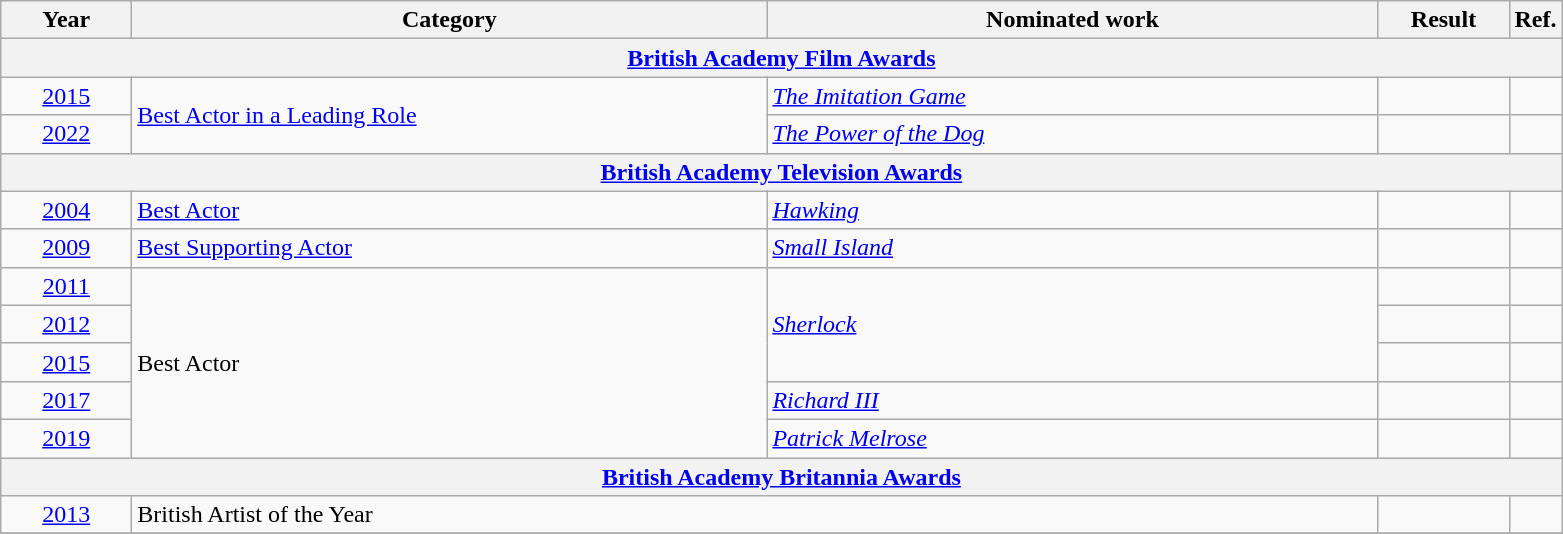<table class=wikitable>
<tr>
<th scope="col" style="width:5em;">Year</th>
<th scope="col" style="width:26em;">Category</th>
<th scope="col" style="width:25em;">Nominated work</th>
<th scope="col" style="width:5em;">Result</th>
<th>Ref.</th>
</tr>
<tr>
<th colspan=5><a href='#'>British Academy Film Awards</a></th>
</tr>
<tr>
<td style="text-align:center;"><a href='#'>2015</a></td>
<td rowspan=2><a href='#'>Best Actor in a Leading Role</a></td>
<td><em><a href='#'>The Imitation Game</a></em></td>
<td></td>
<td align="center"></td>
</tr>
<tr>
<td style="text-align:center;"><a href='#'>2022</a></td>
<td><em><a href='#'>The Power of the Dog</a></em></td>
<td></td>
<td style="text-align:center;"></td>
</tr>
<tr>
<th colspan=5><a href='#'>British Academy Television Awards</a></th>
</tr>
<tr>
<td style="text-align:center;"><a href='#'>2004</a></td>
<td><a href='#'>Best Actor</a></td>
<td><em><a href='#'>Hawking</a></em></td>
<td></td>
<td style="text-align:center;"></td>
</tr>
<tr>
<td style="text-align:center;"><a href='#'>2009</a></td>
<td><a href='#'>Best Supporting Actor</a></td>
<td><em><a href='#'>Small Island</a></em></td>
<td></td>
<td style="text-align:center;"></td>
</tr>
<tr>
<td style="text-align:center;"><a href='#'>2011</a></td>
<td rowspan=5>Best Actor</td>
<td rowspan=3><em><a href='#'>Sherlock</a></em></td>
<td></td>
<td style="text-align:center;"></td>
</tr>
<tr>
<td style="text-align:center;"><a href='#'>2012</a></td>
<td></td>
<td style="text-align:center;"></td>
</tr>
<tr>
<td style="text-align:center;"><a href='#'>2015</a></td>
<td></td>
<td style="text-align:center;"></td>
</tr>
<tr>
<td style="text-align:center;"><a href='#'>2017</a></td>
<td><em><a href='#'>Richard III</a></em></td>
<td></td>
<td style="text-align:center;"></td>
</tr>
<tr>
<td style="text-align:center;"><a href='#'>2019</a></td>
<td><em><a href='#'>Patrick Melrose</a></em></td>
<td></td>
<td style="text-align:center;"></td>
</tr>
<tr>
<th colspan=5><a href='#'>British Academy Britannia Awards</a></th>
</tr>
<tr>
<td style="text-align:center;"><a href='#'>2013</a></td>
<td colspan=2>British Artist of the Year</td>
<td></td>
<td style="text-align:center;"></td>
</tr>
<tr>
</tr>
</table>
